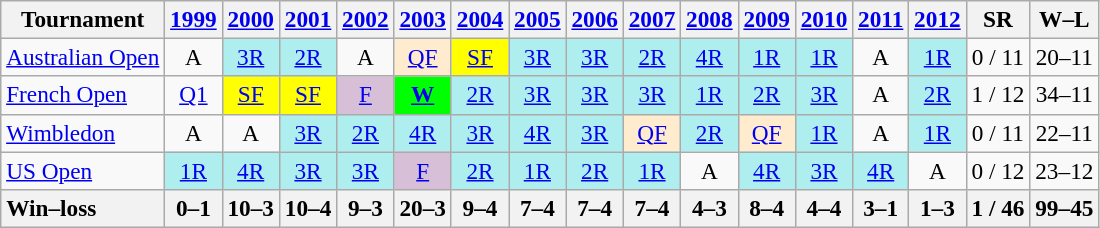<table class="wikitable" style="text-align:center;font-size:97%">
<tr>
<th>Tournament</th>
<th><a href='#'>1999</a></th>
<th><a href='#'>2000</a></th>
<th><a href='#'>2001</a></th>
<th><a href='#'>2002</a></th>
<th><a href='#'>2003</a></th>
<th><a href='#'>2004</a></th>
<th><a href='#'>2005</a></th>
<th><a href='#'>2006</a></th>
<th><a href='#'>2007</a></th>
<th><a href='#'>2008</a></th>
<th><a href='#'>2009</a></th>
<th><a href='#'>2010</a></th>
<th><a href='#'>2011</a></th>
<th><a href='#'>2012</a></th>
<th>SR</th>
<th>W–L</th>
</tr>
<tr>
<td align="left"><a href='#'>Australian Open</a></td>
<td>A</td>
<td bgcolor="afeeee"><a href='#'>3R</a></td>
<td bgcolor="afeeee"><a href='#'>2R</a></td>
<td>A</td>
<td bgcolor="ffebcd"><a href='#'>QF</a></td>
<td bgcolor="yellow"><a href='#'>SF</a></td>
<td bgcolor="afeeee"><a href='#'>3R</a></td>
<td bgcolor="afeeee"><a href='#'>3R</a></td>
<td bgcolor="afeeee"><a href='#'>2R</a></td>
<td bgcolor="afeeee"><a href='#'>4R</a></td>
<td bgcolor="afeeee"><a href='#'>1R</a></td>
<td bgcolor="afeeee"><a href='#'>1R</a></td>
<td>A</td>
<td bgcolor="afeeee"><a href='#'>1R</a></td>
<td>0 / 11</td>
<td>20–11</td>
</tr>
<tr>
<td align="left"><a href='#'>French Open</a></td>
<td><a href='#'>Q1</a></td>
<td bgcolor="yellow"><a href='#'>SF</a></td>
<td bgcolor="yellow"><a href='#'>SF</a></td>
<td bgcolor="thistle"><a href='#'>F</a></td>
<td bgcolor="lime"><a href='#'><strong>W</strong></a></td>
<td bgcolor="afeeee"><a href='#'>2R</a></td>
<td bgcolor="afeeee"><a href='#'>3R</a></td>
<td bgcolor="afeeee"><a href='#'>3R</a></td>
<td bgcolor="afeeee"><a href='#'>3R</a></td>
<td bgcolor="afeeee"><a href='#'>1R</a></td>
<td bgcolor="afeeee"><a href='#'>2R</a></td>
<td bgcolor="afeeee"><a href='#'>3R</a></td>
<td>A</td>
<td bgcolor="afeeee"><a href='#'>2R</a></td>
<td>1 / 12</td>
<td>34–11</td>
</tr>
<tr>
<td align="left"><a href='#'>Wimbledon</a></td>
<td>A</td>
<td>A</td>
<td bgcolor="afeeee"><a href='#'>3R</a></td>
<td bgcolor="afeeee"><a href='#'>2R</a></td>
<td bgcolor="afeeee"><a href='#'>4R</a></td>
<td bgcolor="afeeee"><a href='#'>3R</a></td>
<td bgcolor="afeeee"><a href='#'>4R</a></td>
<td bgcolor="afeeee"><a href='#'>3R</a></td>
<td bgcolor="ffebcd"><a href='#'>QF</a></td>
<td bgcolor="afeeee"><a href='#'>2R</a></td>
<td bgcolor="ffebcd"><a href='#'>QF</a></td>
<td bgcolor="afeeee"><a href='#'>1R</a></td>
<td>A</td>
<td bgcolor="afeeee"><a href='#'>1R</a></td>
<td>0 / 11</td>
<td>22–11</td>
</tr>
<tr>
<td align="left"><a href='#'>US Open</a></td>
<td bgcolor="afeeee"><a href='#'>1R</a></td>
<td bgcolor="afeeee"><a href='#'>4R</a></td>
<td bgcolor="afeeee"><a href='#'>3R</a></td>
<td bgcolor="afeeee"><a href='#'>3R</a></td>
<td bgcolor="thistle"><a href='#'>F</a></td>
<td bgcolor="afeeee"><a href='#'>2R</a></td>
<td bgcolor="afeeee"><a href='#'>1R</a></td>
<td bgcolor="afeeee"><a href='#'>2R</a></td>
<td bgcolor="afeeee"><a href='#'>1R</a></td>
<td>A</td>
<td bgcolor="afeeee"><a href='#'>4R</a></td>
<td bgcolor="afeeee"><a href='#'>3R</a></td>
<td bgcolor="afeeee"><a href='#'>4R</a></td>
<td>A</td>
<td>0 / 12</td>
<td>23–12</td>
</tr>
<tr>
<th style="text-align:left">Win–loss</th>
<th>0–1</th>
<th>10–3</th>
<th>10–4</th>
<th>9–3</th>
<th>20–3</th>
<th>9–4</th>
<th>7–4</th>
<th>7–4</th>
<th>7–4</th>
<th>4–3</th>
<th>8–4</th>
<th>4–4</th>
<th>3–1</th>
<th>1–3</th>
<th>1 / 46</th>
<th>99–45</th>
</tr>
</table>
